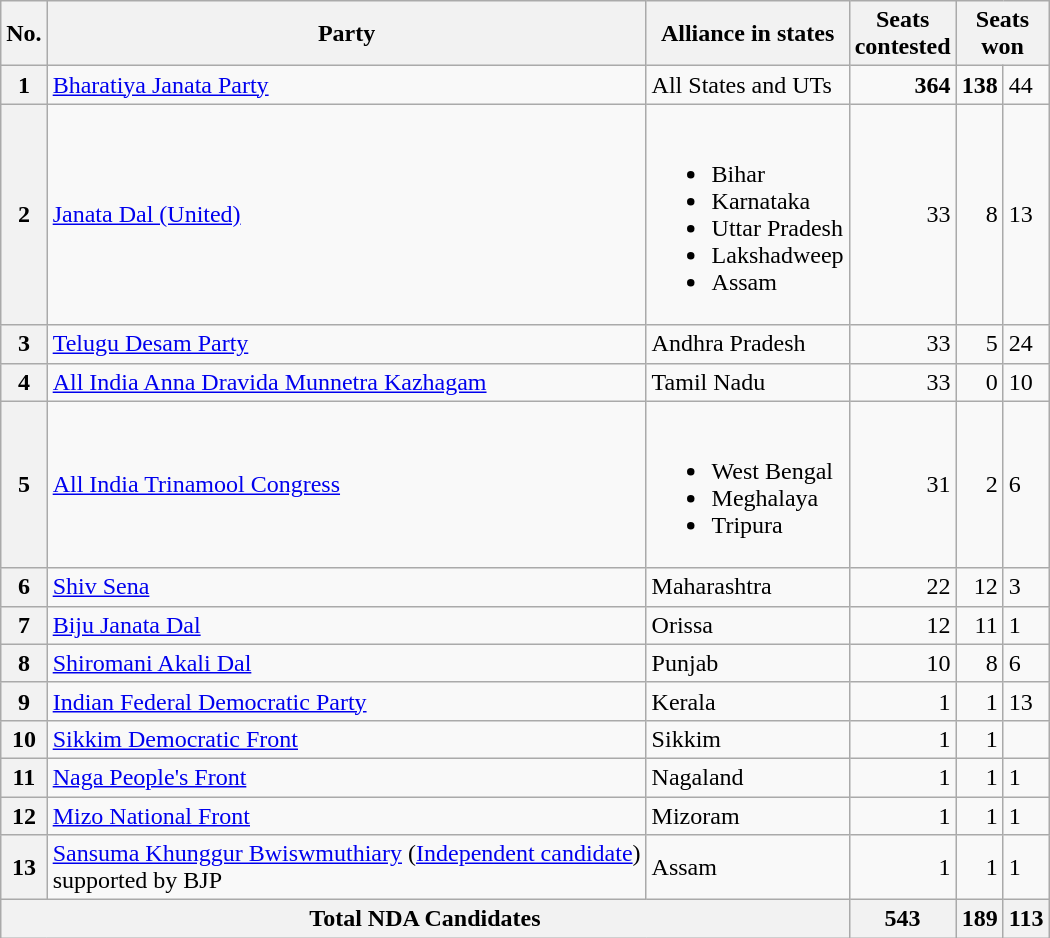<table class="wikitable sortable" style="border:1px solid black; border:0">
<tr>
<th>No.</th>
<th>Party</th>
<th>Alliance in states</th>
<th>Seats <br>contested</th>
<th colspan="2">Seats <br>won</th>
</tr>
<tr>
<th align="center">1</th>
<td><a href='#'>Bharatiya Janata Party</a></td>
<td>All States and UTs</td>
<td align=right><strong>364</strong></td>
<td align=right><strong>138</strong></td>
<td> 44</td>
</tr>
<tr>
<th align="center">2</th>
<td><a href='#'>Janata Dal (United)</a></td>
<td><br><ul><li>Bihar</li><li>Karnataka</li><li>Uttar Pradesh</li><li>Lakshadweep</li><li>Assam</li></ul></td>
<td align=right>33</td>
<td align=right>8</td>
<td> 13</td>
</tr>
<tr>
<th align="center">3</th>
<td><a href='#'>Telugu Desam Party</a></td>
<td>Andhra Pradesh</td>
<td align=right>33</td>
<td align=right>5</td>
<td> 24</td>
</tr>
<tr>
<th align="center">4</th>
<td><a href='#'>All India Anna Dravida Munnetra Kazhagam</a></td>
<td>Tamil Nadu</td>
<td align=right>33</td>
<td align=right>0</td>
<td> 10</td>
</tr>
<tr>
<th align="center">5</th>
<td><a href='#'>All India Trinamool Congress</a></td>
<td><br><ul><li>West Bengal</li><li>Meghalaya</li><li>Tripura</li></ul></td>
<td align=right>31</td>
<td align=right>2</td>
<td> 6</td>
</tr>
<tr>
<th align="center">6</th>
<td><a href='#'>Shiv Sena</a></td>
<td>Maharashtra</td>
<td align=right>22</td>
<td align=right>12</td>
<td> 3</td>
</tr>
<tr>
<th align="center">7</th>
<td><a href='#'>Biju Janata Dal</a></td>
<td>Orissa</td>
<td align=right>12</td>
<td align=right>11</td>
<td> 1</td>
</tr>
<tr>
<th align="center">8</th>
<td><a href='#'>Shiromani Akali Dal</a></td>
<td>Punjab</td>
<td align=right>10</td>
<td align=right>8</td>
<td> 6</td>
</tr>
<tr>
<th align="center">9</th>
<td><a href='#'>Indian Federal Democratic Party</a></td>
<td>Kerala</td>
<td align=right>1</td>
<td align=right>1</td>
<td> 13</td>
</tr>
<tr>
<th align="center">10</th>
<td><a href='#'>Sikkim Democratic Front</a></td>
<td>Sikkim</td>
<td align=right>1</td>
<td align=right>1</td>
<td></td>
</tr>
<tr>
<th align="center">11</th>
<td><a href='#'>Naga People's Front</a></td>
<td>Nagaland</td>
<td align=right>1</td>
<td align=right>1</td>
<td> 1</td>
</tr>
<tr>
<th align="center">12</th>
<td><a href='#'>Mizo National Front</a></td>
<td>Mizoram</td>
<td align=right>1</td>
<td align=right>1</td>
<td> 1</td>
</tr>
<tr>
<th align="center">13</th>
<td><a href='#'>Sansuma Khunggur Bwiswmuthiary</a> (<a href='#'>Independent candidate</a>)<br>supported by BJP</td>
<td>Assam</td>
<td align=right>1</td>
<td align=right>1</td>
<td> 1</td>
</tr>
<tr>
<th colspan="3">Total NDA Candidates</th>
<th><strong>543</strong></th>
<th><strong>189</strong></th>
<th> 113</th>
</tr>
</table>
